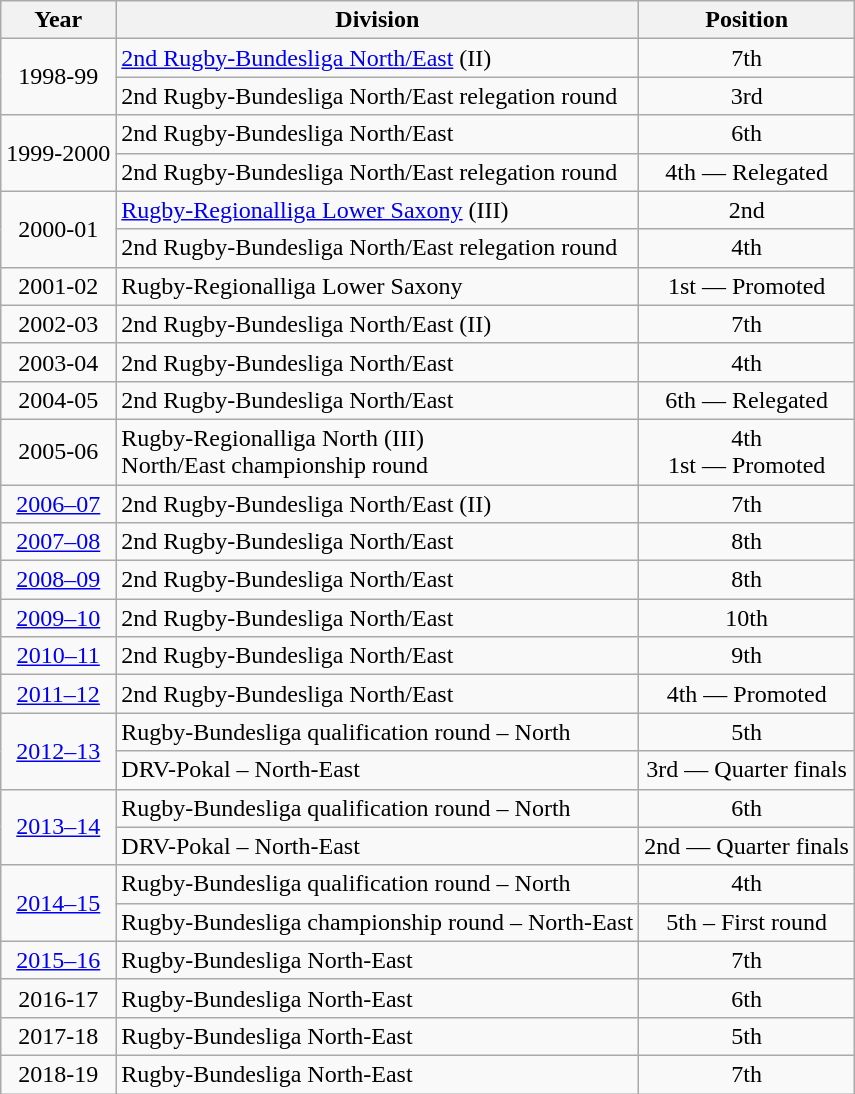<table class="wikitable">
<tr>
<th>Year</th>
<th>Division</th>
<th>Position</th>
</tr>
<tr align="center">
<td rowspan=2>1998-99</td>
<td align="left"><a href='#'>2nd Rugby-Bundesliga North/East</a> (II)</td>
<td>7th</td>
</tr>
<tr align="center">
<td align="left">2nd Rugby-Bundesliga North/East relegation round</td>
<td>3rd</td>
</tr>
<tr align="center">
<td rowspan=2>1999-2000</td>
<td align="left">2nd Rugby-Bundesliga North/East</td>
<td>6th</td>
</tr>
<tr align="center">
<td align="left">2nd Rugby-Bundesliga North/East relegation round</td>
<td>4th — Relegated</td>
</tr>
<tr align="center">
<td rowspan=2>2000-01</td>
<td align="left"><a href='#'>Rugby-Regionalliga Lower Saxony</a> (III)</td>
<td>2nd</td>
</tr>
<tr align="center">
<td align="left">2nd Rugby-Bundesliga North/East relegation round</td>
<td>4th</td>
</tr>
<tr align="center">
<td>2001-02</td>
<td align="left">Rugby-Regionalliga Lower Saxony</td>
<td>1st — Promoted</td>
</tr>
<tr align="center">
<td>2002-03</td>
<td align="left">2nd Rugby-Bundesliga North/East (II)</td>
<td>7th</td>
</tr>
<tr align="center">
<td>2003-04</td>
<td align="left">2nd Rugby-Bundesliga North/East</td>
<td>4th</td>
</tr>
<tr align="center">
<td>2004-05</td>
<td align="left">2nd Rugby-Bundesliga North/East</td>
<td>6th — Relegated</td>
</tr>
<tr align="center">
<td>2005-06</td>
<td align="left">Rugby-Regionalliga North (III) <br> North/East championship round</td>
<td>4th <br> 1st — Promoted</td>
</tr>
<tr align="center">
<td><a href='#'>2006–07</a></td>
<td align="left">2nd Rugby-Bundesliga North/East (II)</td>
<td>7th</td>
</tr>
<tr align="center">
<td><a href='#'>2007–08</a></td>
<td align="left">2nd Rugby-Bundesliga North/East</td>
<td>8th</td>
</tr>
<tr align="center">
<td><a href='#'>2008–09</a></td>
<td align="left">2nd Rugby-Bundesliga North/East</td>
<td>8th</td>
</tr>
<tr align="center">
<td><a href='#'>2009–10</a></td>
<td align="left">2nd Rugby-Bundesliga North/East</td>
<td>10th</td>
</tr>
<tr align="center">
<td><a href='#'>2010–11</a></td>
<td align="left">2nd Rugby-Bundesliga North/East</td>
<td>9th</td>
</tr>
<tr align="center">
<td><a href='#'>2011–12</a></td>
<td align="left">2nd Rugby-Bundesliga North/East</td>
<td>4th — Promoted</td>
</tr>
<tr align="center">
<td rowspan=2><a href='#'>2012–13</a></td>
<td align="left">Rugby-Bundesliga qualification round – North</td>
<td>5th</td>
</tr>
<tr align="center">
<td align="left">DRV-Pokal – North-East</td>
<td>3rd — Quarter finals</td>
</tr>
<tr align="center">
<td rowspan=2><a href='#'>2013–14</a></td>
<td align="left">Rugby-Bundesliga qualification round – North</td>
<td>6th</td>
</tr>
<tr align="center">
<td align="left">DRV-Pokal – North-East</td>
<td>2nd — Quarter finals</td>
</tr>
<tr align="center">
<td rowspan=2><a href='#'>2014–15</a></td>
<td align="left">Rugby-Bundesliga qualification round – North</td>
<td>4th</td>
</tr>
<tr align="center">
<td align="left">Rugby-Bundesliga championship round – North-East</td>
<td>5th – First round</td>
</tr>
<tr align="center">
<td><a href='#'>2015–16</a></td>
<td align="left">Rugby-Bundesliga North-East</td>
<td>7th</td>
</tr>
<tr align="center">
<td>2016-17</td>
<td align="left">Rugby-Bundesliga North-East</td>
<td>6th</td>
</tr>
<tr align="center">
<td>2017-18</td>
<td align="left">Rugby-Bundesliga North-East</td>
<td>5th</td>
</tr>
<tr align="center">
<td>2018-19</td>
<td align="left">Rugby-Bundesliga North-East</td>
<td>7th</td>
</tr>
</table>
